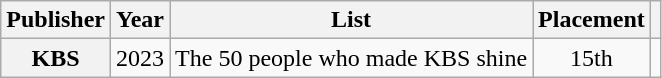<table class="wikitable plainrowheaders sortable">
<tr>
<th scope="col">Publisher</th>
<th scope="col">Year</th>
<th scope="col">List</th>
<th scope="col">Placement</th>
<th scope="col" class="unsortable"></th>
</tr>
<tr>
<th scope="row">KBS</th>
<td>2023</td>
<td>The 50 people who made KBS shine</td>
<td style="text-align:center">15th</td>
<td style="text-align:center"></td>
</tr>
</table>
